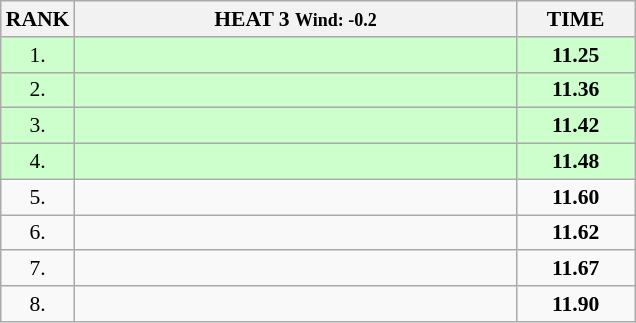<table class="wikitable" style="border-collapse: collapse; font-size: 90%;">
<tr>
<th>RANK</th>
<th style="width: 20em">HEAT 3 <small>Wind: -0.2</small></th>
<th style="width: 5em">TIME</th>
</tr>
<tr style="background:#ccffcc;">
<td align="center">1.</td>
<td></td>
<td align="center"><strong>11.25</strong></td>
</tr>
<tr style="background:#ccffcc;">
<td align="center">2.</td>
<td></td>
<td align="center"><strong>11.36</strong></td>
</tr>
<tr style="background:#ccffcc;">
<td align="center">3.</td>
<td></td>
<td align="center"><strong>11.42</strong></td>
</tr>
<tr style="background:#ccffcc;">
<td align="center">4.</td>
<td></td>
<td align="center"><strong>11.48</strong></td>
</tr>
<tr>
<td align="center">5.</td>
<td></td>
<td align="center"><strong>11.60</strong></td>
</tr>
<tr>
<td align="center">6.</td>
<td></td>
<td align="center"><strong>11.62</strong></td>
</tr>
<tr>
<td align="center">7.</td>
<td></td>
<td align="center"><strong>11.67</strong></td>
</tr>
<tr>
<td align="center">8.</td>
<td></td>
<td align="center"><strong>11.90</strong></td>
</tr>
</table>
